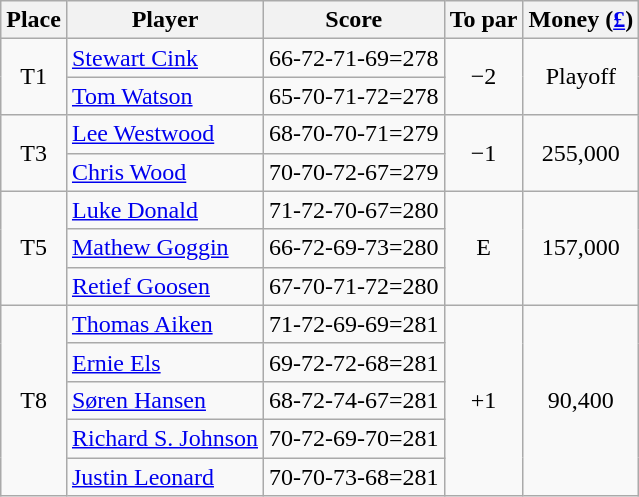<table class="wikitable">
<tr>
<th>Place</th>
<th>Player</th>
<th>Score</th>
<th>To par</th>
<th>Money (<a href='#'>£</a>)</th>
</tr>
<tr>
<td rowspan="2" align=center>T1</td>
<td> <a href='#'>Stewart Cink</a></td>
<td>66-72-71-69=278</td>
<td rowspan="2" align=center>−2</td>
<td rowspan="2" align=center>Playoff</td>
</tr>
<tr>
<td> <a href='#'>Tom Watson</a></td>
<td>65-70-71-72=278</td>
</tr>
<tr>
<td rowspan="2" align=center>T3</td>
<td> <a href='#'>Lee Westwood</a></td>
<td>68-70-70-71=279</td>
<td rowspan="2" align=center>−1</td>
<td rowspan="2" align=center>255,000</td>
</tr>
<tr>
<td> <a href='#'>Chris Wood</a></td>
<td>70-70-72-67=279</td>
</tr>
<tr>
<td rowspan="3" align=center>T5</td>
<td> <a href='#'>Luke Donald</a></td>
<td>71-72-70-67=280</td>
<td rowspan="3" align=center>E</td>
<td rowspan="3" align=center>157,000</td>
</tr>
<tr>
<td> <a href='#'>Mathew Goggin</a></td>
<td>66-72-69-73=280</td>
</tr>
<tr>
<td> <a href='#'>Retief Goosen</a></td>
<td>67-70-71-72=280</td>
</tr>
<tr>
<td rowspan="5" align=center>T8</td>
<td> <a href='#'>Thomas Aiken</a></td>
<td>71-72-69-69=281</td>
<td rowspan="5" align=center>+1</td>
<td rowspan="5" align=center>90,400</td>
</tr>
<tr>
<td> <a href='#'>Ernie Els</a></td>
<td>69-72-72-68=281</td>
</tr>
<tr>
<td> <a href='#'>Søren Hansen</a></td>
<td>68-72-74-67=281</td>
</tr>
<tr>
<td> <a href='#'>Richard S. Johnson</a></td>
<td>70-72-69-70=281</td>
</tr>
<tr>
<td> <a href='#'>Justin Leonard</a></td>
<td>70-70-73-68=281</td>
</tr>
</table>
